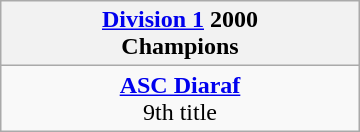<table class="wikitable" style="margin: 0 auto; width: 240px;">
<tr>
<th><a href='#'>Division 1</a> 2000<br>Champions</th>
</tr>
<tr>
<td align=center><strong><a href='#'>ASC Diaraf</a></strong><br>9th title</td>
</tr>
</table>
